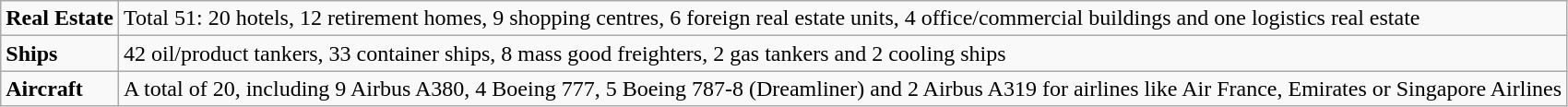<table class="wikitable">
<tr>
<td><strong>Real Estate</strong></td>
<td>Total 51: 20 hotels, 12 retirement homes, 9 shopping centres, 6 foreign real estate units, 4 office/commercial buildings and one logistics real estate</td>
</tr>
<tr>
<td><strong>Ships</strong></td>
<td>42 oil/product tankers, 33 container ships, 8 mass good freighters, 2 gas tankers and 2 cooling ships</td>
</tr>
<tr>
<td><strong>Aircraft</strong></td>
<td>A total of 20, including 9 Airbus A380, 4 Boeing 777, 5 Boeing 787-8 (Dreamliner) and 2 Airbus A319 for airlines like Air France, Emirates or Singapore Airlines</td>
</tr>
</table>
